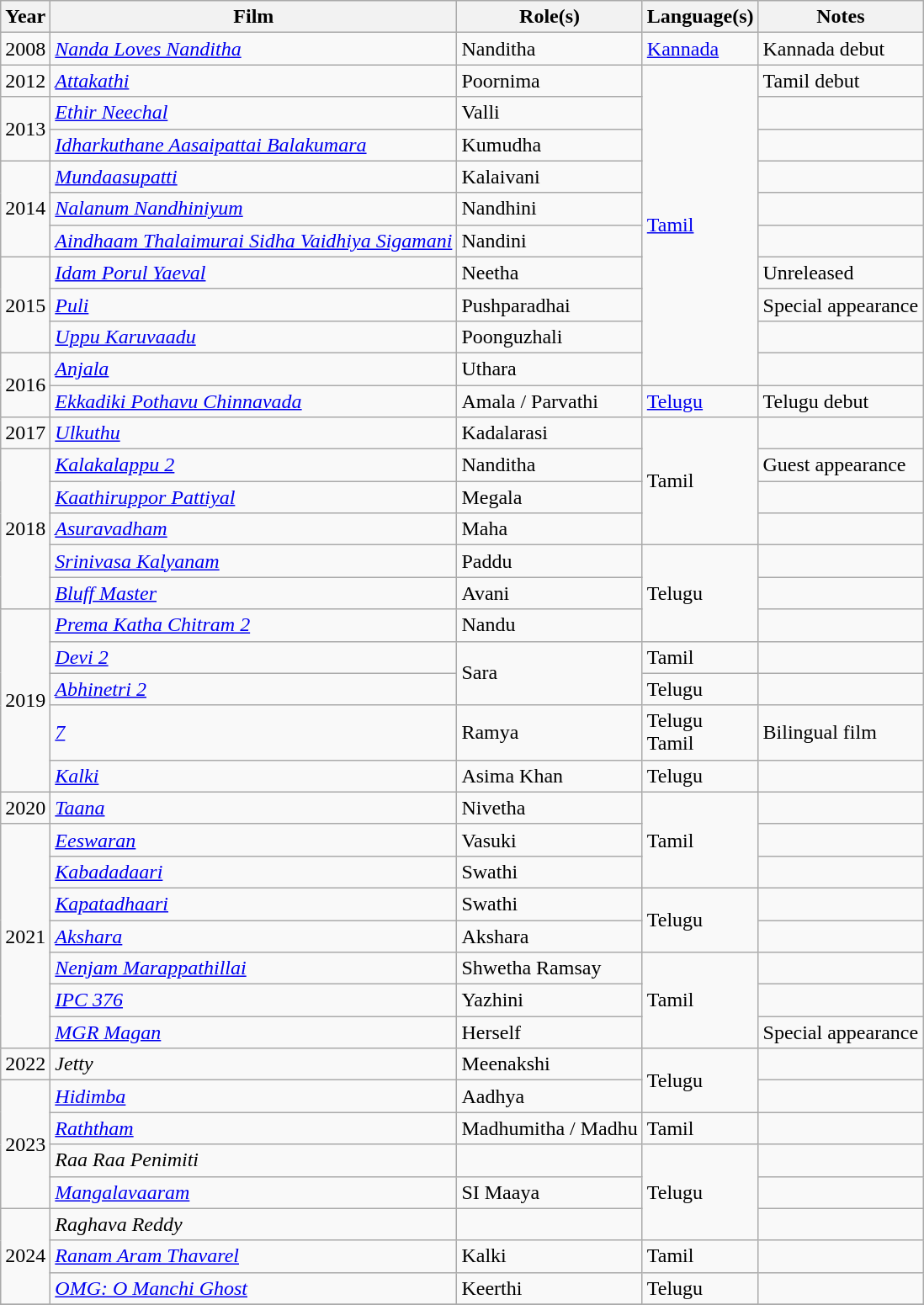<table class="wikitable sortable">
<tr>
<th>Year</th>
<th>Film</th>
<th>Role(s)</th>
<th>Language(s)</th>
<th>Notes</th>
</tr>
<tr>
<td>2008</td>
<td><em><a href='#'>Nanda Loves Nanditha</a></em></td>
<td>Nanditha</td>
<td><a href='#'>Kannada</a></td>
<td>Kannada debut</td>
</tr>
<tr>
<td>2012</td>
<td><em><a href='#'>Attakathi</a></em></td>
<td>Poornima</td>
<td rowspan="10"><a href='#'>Tamil</a></td>
<td>Tamil debut</td>
</tr>
<tr>
<td rowspan = '2'>2013</td>
<td><em><a href='#'>Ethir Neechal</a></em></td>
<td>Valli</td>
<td></td>
</tr>
<tr>
<td><em><a href='#'>Idharkuthane Aasaipattai Balakumara</a></em></td>
<td>Kumudha</td>
<td></td>
</tr>
<tr>
<td rowspan = '3'>2014</td>
<td><em><a href='#'>Mundaasupatti</a></em></td>
<td>Kalaivani</td>
<td></td>
</tr>
<tr>
<td><em><a href='#'>Nalanum Nandhiniyum</a></em></td>
<td>Nandhini</td>
<td></td>
</tr>
<tr>
<td><em><a href='#'>Aindhaam Thalaimurai Sidha Vaidhiya Sigamani</a></em></td>
<td>Nandini</td>
<td></td>
</tr>
<tr>
<td rowspan="3">2015</td>
<td><em><a href='#'>Idam Porul Yaeval</a></em></td>
<td>Neetha</td>
<td>Unreleased</td>
</tr>
<tr>
<td><em><a href='#'>Puli</a></em></td>
<td>Pushparadhai</td>
<td>Special appearance</td>
</tr>
<tr>
<td><em><a href='#'>Uppu Karuvaadu</a></em></td>
<td>Poonguzhali</td>
<td></td>
</tr>
<tr>
<td rowspan="2">2016</td>
<td><em><a href='#'>Anjala</a></em></td>
<td>Uthara</td>
<td></td>
</tr>
<tr>
<td><em><a href='#'>Ekkadiki Pothavu Chinnavada</a></em></td>
<td>Amala / Parvathi</td>
<td><a href='#'>Telugu</a></td>
<td>Telugu debut</td>
</tr>
<tr>
<td>2017</td>
<td><em><a href='#'>Ulkuthu</a></em></td>
<td>Kadalarasi</td>
<td rowspan="4">Tamil</td>
<td></td>
</tr>
<tr>
<td rowspan = '5'>2018</td>
<td><em><a href='#'>Kalakalappu 2</a></em></td>
<td>Nanditha</td>
<td>Guest appearance</td>
</tr>
<tr>
<td><em><a href='#'>Kaathiruppor Pattiyal</a></em></td>
<td>Megala</td>
<td></td>
</tr>
<tr>
<td><em><a href='#'>Asuravadham</a></em></td>
<td>Maha</td>
<td></td>
</tr>
<tr>
<td><em><a href='#'>Srinivasa Kalyanam</a></em></td>
<td>Paddu</td>
<td rowspan="3">Telugu</td>
<td></td>
</tr>
<tr>
<td><em><a href='#'>Bluff Master</a></em></td>
<td>Avani</td>
<td></td>
</tr>
<tr>
<td rowspan = '5'>2019</td>
<td><em><a href='#'>Prema Katha Chitram 2</a></em></td>
<td>Nandu</td>
<td></td>
</tr>
<tr>
<td><em><a href='#'>Devi 2</a></em></td>
<td rowspan="2">Sara</td>
<td>Tamil</td>
<td></td>
</tr>
<tr>
<td><em><a href='#'>Abhinetri 2</a></em></td>
<td>Telugu</td>
<td></td>
</tr>
<tr>
<td><em><a href='#'>7</a></em></td>
<td>Ramya</td>
<td>Telugu<br>Tamil</td>
<td>Bilingual film</td>
</tr>
<tr>
<td><em><a href='#'>Kalki</a></em></td>
<td>Asima Khan</td>
<td>Telugu</td>
<td></td>
</tr>
<tr>
<td>2020</td>
<td><em><a href='#'>Taana</a></em></td>
<td>Nivetha</td>
<td rowspan="3">Tamil</td>
<td></td>
</tr>
<tr>
<td rowspan="7">2021</td>
<td><em><a href='#'>Eeswaran</a></em></td>
<td>Vasuki</td>
<td></td>
</tr>
<tr>
<td><em><a href='#'>Kabadadaari</a></em></td>
<td>Swathi</td>
<td></td>
</tr>
<tr>
<td><em><a href='#'>Kapatadhaari</a></em></td>
<td>Swathi</td>
<td rowspan="2">Telugu</td>
<td></td>
</tr>
<tr>
<td><em><a href='#'>Akshara</a></em></td>
<td>Akshara</td>
<td></td>
</tr>
<tr>
<td><em><a href='#'>Nenjam Marappathillai</a></em></td>
<td>Shwetha Ramsay</td>
<td rowspan="3">Tamil</td>
<td></td>
</tr>
<tr>
<td><em><a href='#'>IPC 376</a></em></td>
<td>Yazhini</td>
<td></td>
</tr>
<tr>
<td><em><a href='#'>MGR Magan</a></em></td>
<td>Herself</td>
<td>Special appearance</td>
</tr>
<tr>
<td>2022</td>
<td><em>Jetty</em></td>
<td>Meenakshi</td>
<td rowspan="2">Telugu</td>
<td></td>
</tr>
<tr>
<td rowspan="4">2023</td>
<td><em><a href='#'>Hidimba</a></em></td>
<td>Aadhya</td>
<td></td>
</tr>
<tr>
<td><em><a href='#'>Raththam</a></em></td>
<td>Madhumitha / Madhu</td>
<td>Tamil</td>
<td></td>
</tr>
<tr>
<td><em>Raa Raa Penimiti</em></td>
<td></td>
<td rowspan="3">Telugu</td>
<td></td>
</tr>
<tr>
<td><em><a href='#'>Mangalavaaram</a></em></td>
<td>SI Maaya</td>
<td></td>
</tr>
<tr>
<td rowspan="3">2024</td>
<td><em>Raghava Reddy</em></td>
<td></td>
<td></td>
</tr>
<tr>
<td><em><a href='#'>Ranam Aram Thavarel</a></em></td>
<td>Kalki</td>
<td>Tamil</td>
<td></td>
</tr>
<tr>
<td><a href='#'><em>OMG: O Manchi Ghost</em></a></td>
<td>Keerthi</td>
<td>Telugu</td>
<td></td>
</tr>
<tr>
</tr>
</table>
